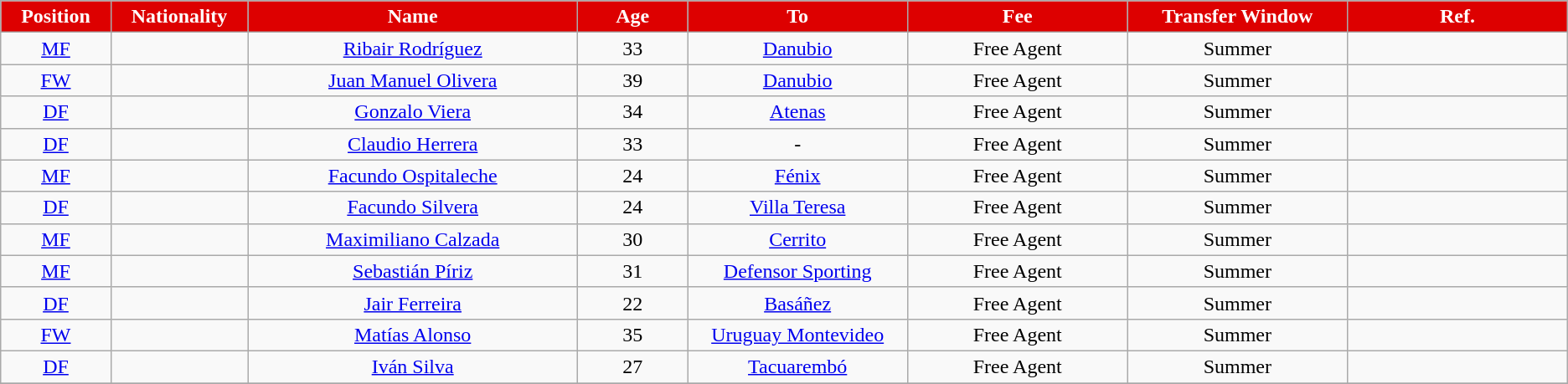<table class="wikitable" style="text-align:center; font-size:100%; ">
<tr>
<th style="background:#DD0000; color:white; width:5%;">Position</th>
<th style="background:#DD0000; color:white; width:5%;">Nationality</th>
<th style="background:#DD0000; color:white; width:15%;">Name</th>
<th style="background:#DD0000; color:white; width:5%;">Age</th>
<th style="background:#DD0000; color:white; width:10%;">To</th>
<th style="background:#DD0000; color:white; width:10%;">Fee</th>
<th style="background:#DD0000; color:white; width:10%;">Transfer Window</th>
<th style="background:#DD0000; color:white; width:10%;">Ref.</th>
</tr>
<tr>
<td><a href='#'>MF</a></td>
<td></td>
<td><a href='#'>Ribair Rodríguez</a></td>
<td>33</td>
<td><a href='#'>Danubio</a></td>
<td>Free Agent</td>
<td>Summer</td>
<td></td>
</tr>
<tr>
<td><a href='#'>FW</a></td>
<td></td>
<td><a href='#'>Juan Manuel Olivera</a></td>
<td>39</td>
<td><a href='#'>Danubio</a></td>
<td>Free Agent</td>
<td>Summer</td>
<td></td>
</tr>
<tr>
<td><a href='#'>DF</a></td>
<td></td>
<td><a href='#'>Gonzalo Viera</a></td>
<td>34</td>
<td><a href='#'>Atenas</a></td>
<td>Free Agent</td>
<td>Summer</td>
<td></td>
</tr>
<tr>
<td><a href='#'>DF</a></td>
<td></td>
<td><a href='#'>Claudio Herrera</a></td>
<td>33</td>
<td>-</td>
<td>Free Agent</td>
<td>Summer</td>
<td></td>
</tr>
<tr>
<td><a href='#'>MF</a></td>
<td></td>
<td><a href='#'>Facundo Ospitaleche</a></td>
<td>24</td>
<td><a href='#'>Fénix</a></td>
<td>Free Agent</td>
<td>Summer</td>
<td></td>
</tr>
<tr>
<td><a href='#'>DF</a></td>
<td></td>
<td><a href='#'>Facundo Silvera</a></td>
<td>24</td>
<td><a href='#'>Villa Teresa</a></td>
<td>Free Agent</td>
<td>Summer</td>
<td></td>
</tr>
<tr>
<td><a href='#'>MF</a></td>
<td></td>
<td><a href='#'>Maximiliano Calzada</a></td>
<td>30</td>
<td><a href='#'>Cerrito</a></td>
<td>Free Agent</td>
<td>Summer</td>
<td></td>
</tr>
<tr>
<td><a href='#'>MF</a></td>
<td></td>
<td><a href='#'>Sebastián Píriz</a></td>
<td>31</td>
<td><a href='#'>Defensor Sporting</a></td>
<td>Free Agent</td>
<td>Summer</td>
<td></td>
</tr>
<tr>
<td><a href='#'>DF</a></td>
<td></td>
<td><a href='#'>Jair Ferreira</a></td>
<td>22</td>
<td><a href='#'>Basáñez</a></td>
<td>Free Agent</td>
<td>Summer</td>
<td></td>
</tr>
<tr>
<td><a href='#'>FW</a></td>
<td></td>
<td><a href='#'>Matías Alonso</a></td>
<td>35</td>
<td><a href='#'>Uruguay Montevideo</a></td>
<td>Free Agent</td>
<td>Summer</td>
<td></td>
</tr>
<tr>
<td><a href='#'>DF</a></td>
<td></td>
<td><a href='#'>Iván Silva</a></td>
<td>27</td>
<td><a href='#'>Tacuarembó</a></td>
<td>Free Agent</td>
<td>Summer</td>
<td></td>
</tr>
<tr>
</tr>
</table>
